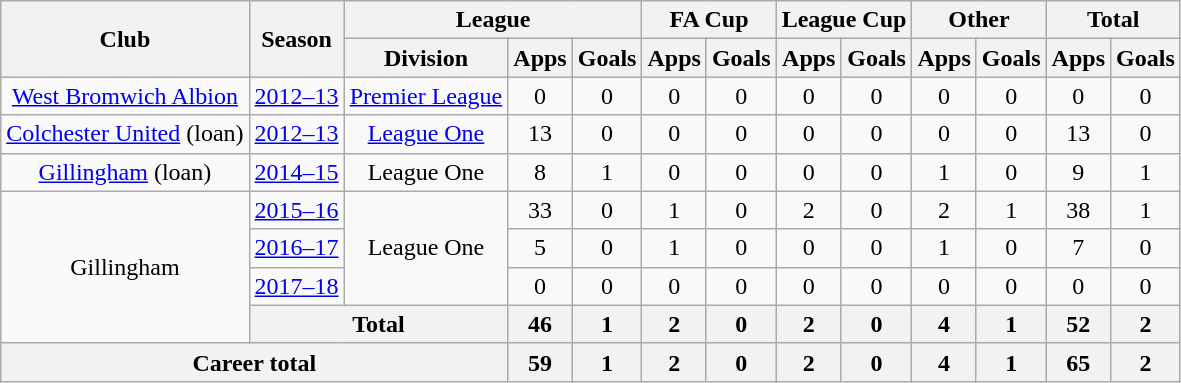<table class="wikitable" style="text-align: center">
<tr>
<th rowspan="2">Club</th>
<th rowspan="2">Season</th>
<th colspan="3">League</th>
<th colspan="2">FA Cup</th>
<th colspan="2">League Cup</th>
<th colspan="2">Other</th>
<th colspan="2">Total</th>
</tr>
<tr>
<th>Division</th>
<th>Apps</th>
<th>Goals</th>
<th>Apps</th>
<th>Goals</th>
<th>Apps</th>
<th>Goals</th>
<th>Apps</th>
<th>Goals</th>
<th>Apps</th>
<th>Goals</th>
</tr>
<tr>
<td><a href='#'>West Bromwich Albion</a></td>
<td><a href='#'>2012–13</a></td>
<td><a href='#'>Premier League</a></td>
<td>0</td>
<td>0</td>
<td>0</td>
<td>0</td>
<td>0</td>
<td>0</td>
<td>0</td>
<td>0</td>
<td>0</td>
<td>0</td>
</tr>
<tr>
<td><a href='#'>Colchester United</a> (loan)</td>
<td><a href='#'>2012–13</a></td>
<td><a href='#'>League One</a></td>
<td>13</td>
<td>0</td>
<td>0</td>
<td>0</td>
<td>0</td>
<td>0</td>
<td>0</td>
<td>0</td>
<td>13</td>
<td>0</td>
</tr>
<tr>
<td><a href='#'>Gillingham</a> (loan)</td>
<td><a href='#'>2014–15</a></td>
<td>League One</td>
<td>8</td>
<td>1</td>
<td>0</td>
<td>0</td>
<td>0</td>
<td>0</td>
<td>1</td>
<td>0</td>
<td>9</td>
<td>1</td>
</tr>
<tr>
<td rowspan="4">Gillingham</td>
<td><a href='#'>2015–16</a></td>
<td rowspan="3">League One</td>
<td>33</td>
<td>0</td>
<td>1</td>
<td>0</td>
<td>2</td>
<td>0</td>
<td>2</td>
<td>1</td>
<td>38</td>
<td>1</td>
</tr>
<tr>
<td><a href='#'>2016–17</a></td>
<td>5</td>
<td>0</td>
<td>1</td>
<td>0</td>
<td>0</td>
<td>0</td>
<td>1</td>
<td>0</td>
<td>7</td>
<td>0</td>
</tr>
<tr>
<td><a href='#'>2017–18</a></td>
<td>0</td>
<td>0</td>
<td>0</td>
<td>0</td>
<td>0</td>
<td>0</td>
<td>0</td>
<td>0</td>
<td>0</td>
<td>0</td>
</tr>
<tr>
<th colspan="2">Total</th>
<th>46</th>
<th>1</th>
<th>2</th>
<th>0</th>
<th>2</th>
<th>0</th>
<th>4</th>
<th>1</th>
<th>52</th>
<th>2</th>
</tr>
<tr>
<th colspan="3">Career total</th>
<th>59</th>
<th>1</th>
<th>2</th>
<th>0</th>
<th>2</th>
<th>0</th>
<th>4</th>
<th>1</th>
<th>65</th>
<th>2</th>
</tr>
</table>
